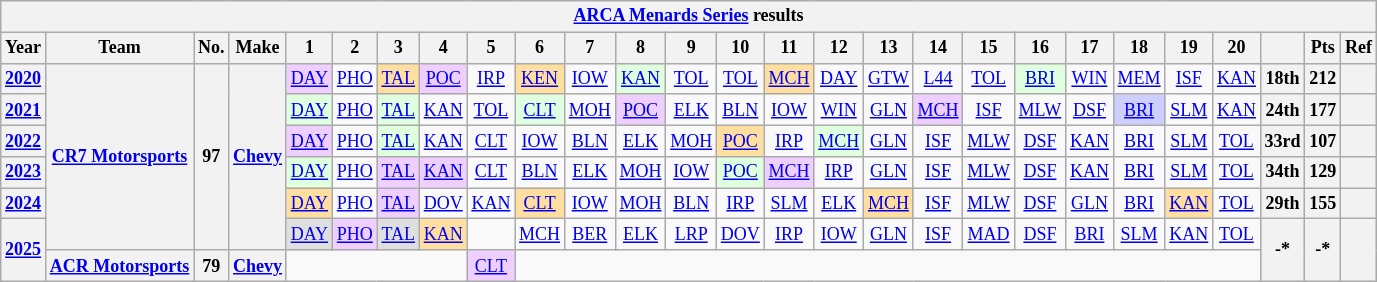<table class="wikitable" style="text-align:center; font-size:75%">
<tr>
<th colspan="27"><a href='#'>ARCA Menards Series</a> results</th>
</tr>
<tr>
<th>Year</th>
<th>Team</th>
<th>No.</th>
<th>Make</th>
<th>1</th>
<th>2</th>
<th>3</th>
<th>4</th>
<th>5</th>
<th>6</th>
<th>7</th>
<th>8</th>
<th>9</th>
<th>10</th>
<th>11</th>
<th>12</th>
<th>13</th>
<th>14</th>
<th>15</th>
<th>16</th>
<th>17</th>
<th>18</th>
<th>19</th>
<th>20</th>
<th></th>
<th>Pts</th>
<th>Ref</th>
</tr>
<tr>
<th><a href='#'>2020</a></th>
<th rowspan=6><a href='#'>CR7 Motorsports</a></th>
<th rowspan=6>97</th>
<th rowspan=6><a href='#'>Chevy</a></th>
<td style="background:#EFCFFF;"><a href='#'>DAY</a><br></td>
<td><a href='#'>PHO</a></td>
<td style="background:#FFDF9F;"><a href='#'>TAL</a><br></td>
<td style="background:#EFCFFF;"><a href='#'>POC</a><br></td>
<td><a href='#'>IRP</a></td>
<td style="background:#FFDF9F;"><a href='#'>KEN</a><br></td>
<td><a href='#'>IOW</a></td>
<td style="background:#DFFFDF;"><a href='#'>KAN</a><br></td>
<td><a href='#'>TOL</a></td>
<td><a href='#'>TOL</a></td>
<td style="background:#FFDF9F;"><a href='#'>MCH</a><br></td>
<td><a href='#'>DAY</a></td>
<td><a href='#'>GTW</a></td>
<td><a href='#'>L44</a></td>
<td><a href='#'>TOL</a></td>
<td style="background:#DFFFDF;"><a href='#'>BRI</a><br></td>
<td><a href='#'>WIN</a></td>
<td><a href='#'>MEM</a></td>
<td><a href='#'>ISF</a></td>
<td><a href='#'>KAN</a></td>
<th>18th</th>
<th>212</th>
<th></th>
</tr>
<tr>
<th><a href='#'>2021</a></th>
<td style="background:#DFFFDF;"><a href='#'>DAY</a><br></td>
<td><a href='#'>PHO</a></td>
<td style="background:#DFFFDF;"><a href='#'>TAL</a><br></td>
<td><a href='#'>KAN</a></td>
<td><a href='#'>TOL</a></td>
<td style="background:#DFFFDF;"><a href='#'>CLT</a><br></td>
<td><a href='#'>MOH</a></td>
<td style="background:#EFCFFF;"><a href='#'>POC</a><br></td>
<td><a href='#'>ELK</a></td>
<td><a href='#'>BLN</a></td>
<td><a href='#'>IOW</a></td>
<td><a href='#'>WIN</a></td>
<td><a href='#'>GLN</a></td>
<td style="background:#EFCFFF;"><a href='#'>MCH</a><br></td>
<td><a href='#'>ISF</a></td>
<td><a href='#'>MLW</a></td>
<td><a href='#'>DSF</a></td>
<td style="background:#CFCFFF;"><a href='#'>BRI</a><br></td>
<td><a href='#'>SLM</a></td>
<td><a href='#'>KAN</a></td>
<th>24th</th>
<th>177</th>
<th></th>
</tr>
<tr>
<th><a href='#'>2022</a></th>
<td style="background:#EFCFFF;"><a href='#'>DAY</a><br></td>
<td><a href='#'>PHO</a></td>
<td style="background:#DFFFDF;"><a href='#'>TAL</a><br></td>
<td><a href='#'>KAN</a></td>
<td><a href='#'>CLT</a></td>
<td><a href='#'>IOW</a></td>
<td><a href='#'>BLN</a></td>
<td><a href='#'>ELK</a></td>
<td><a href='#'>MOH</a></td>
<td style="background:#FFDF9F;"><a href='#'>POC</a><br></td>
<td><a href='#'>IRP</a></td>
<td style="background:#DFFFDF;"><a href='#'>MCH</a><br></td>
<td><a href='#'>GLN</a></td>
<td><a href='#'>ISF</a></td>
<td><a href='#'>MLW</a></td>
<td><a href='#'>DSF</a></td>
<td><a href='#'>KAN</a></td>
<td><a href='#'>BRI</a></td>
<td><a href='#'>SLM</a></td>
<td><a href='#'>TOL</a></td>
<th>33rd</th>
<th>107</th>
<th></th>
</tr>
<tr>
<th><a href='#'>2023</a></th>
<td style="background:#DFFFDF;"><a href='#'>DAY</a><br></td>
<td><a href='#'>PHO</a></td>
<td style="background:#EFCFFF;"><a href='#'>TAL</a><br></td>
<td style="background:#EFCFFF;"><a href='#'>KAN</a><br></td>
<td><a href='#'>CLT</a></td>
<td><a href='#'>BLN</a></td>
<td><a href='#'>ELK</a></td>
<td><a href='#'>MOH</a></td>
<td><a href='#'>IOW</a></td>
<td style="background:#DFFFDF;"><a href='#'>POC</a><br></td>
<td style="background:#EFCFFF;"><a href='#'>MCH</a><br></td>
<td><a href='#'>IRP</a></td>
<td><a href='#'>GLN</a></td>
<td><a href='#'>ISF</a></td>
<td><a href='#'>MLW</a></td>
<td><a href='#'>DSF</a></td>
<td><a href='#'>KAN</a></td>
<td><a href='#'>BRI</a></td>
<td><a href='#'>SLM</a></td>
<td><a href='#'>TOL</a></td>
<th>34th</th>
<th>129</th>
<th></th>
</tr>
<tr>
<th><a href='#'>2024</a></th>
<td style="background:#FFDF9F;"><a href='#'>DAY</a><br></td>
<td><a href='#'>PHO</a></td>
<td style="background:#EFCFFF;"><a href='#'>TAL</a><br></td>
<td><a href='#'>DOV</a></td>
<td><a href='#'>KAN</a></td>
<td style="background:#FFDF9F;"><a href='#'>CLT</a><br></td>
<td><a href='#'>IOW</a></td>
<td><a href='#'>MOH</a></td>
<td><a href='#'>BLN</a></td>
<td><a href='#'>IRP</a></td>
<td><a href='#'>SLM</a></td>
<td><a href='#'>ELK</a></td>
<td style="background:#FFDF9F;"><a href='#'>MCH</a><br></td>
<td><a href='#'>ISF</a></td>
<td><a href='#'>MLW</a></td>
<td><a href='#'>DSF</a></td>
<td><a href='#'>GLN</a></td>
<td><a href='#'>BRI</a></td>
<td style="background:#FFDF9F;"><a href='#'>KAN</a><br></td>
<td><a href='#'>TOL</a></td>
<th>29th</th>
<th>155</th>
<th></th>
</tr>
<tr>
<th rowspan=2><a href='#'>2025</a></th>
<td style="background:#DFDFDF;"><a href='#'>DAY</a><br></td>
<td style="background:#EFCFFF;"><a href='#'>PHO</a><br></td>
<td style="background:#DFDFDF;"><a href='#'>TAL</a><br></td>
<td style="background:#FFDF9F;"><a href='#'>KAN</a><br></td>
<td></td>
<td><a href='#'>MCH</a></td>
<td><a href='#'>BER</a></td>
<td><a href='#'>ELK</a></td>
<td><a href='#'>LRP</a></td>
<td><a href='#'>DOV</a></td>
<td><a href='#'>IRP</a></td>
<td><a href='#'>IOW</a></td>
<td><a href='#'>GLN</a></td>
<td><a href='#'>ISF</a></td>
<td><a href='#'>MAD</a></td>
<td><a href='#'>DSF</a></td>
<td><a href='#'>BRI</a></td>
<td><a href='#'>SLM</a></td>
<td><a href='#'>KAN</a></td>
<td><a href='#'>TOL</a></td>
<th rowspan=2>-*</th>
<th rowspan=2>-*</th>
<th rowspan=2></th>
</tr>
<tr>
<th><a href='#'>ACR Motorsports</a></th>
<th>79</th>
<th><a href='#'>Chevy</a></th>
<td colspan=4></td>
<td style="background:#EFCFFF;"><a href='#'>CLT</a><br></td>
<td colspan=15></td>
</tr>
</table>
